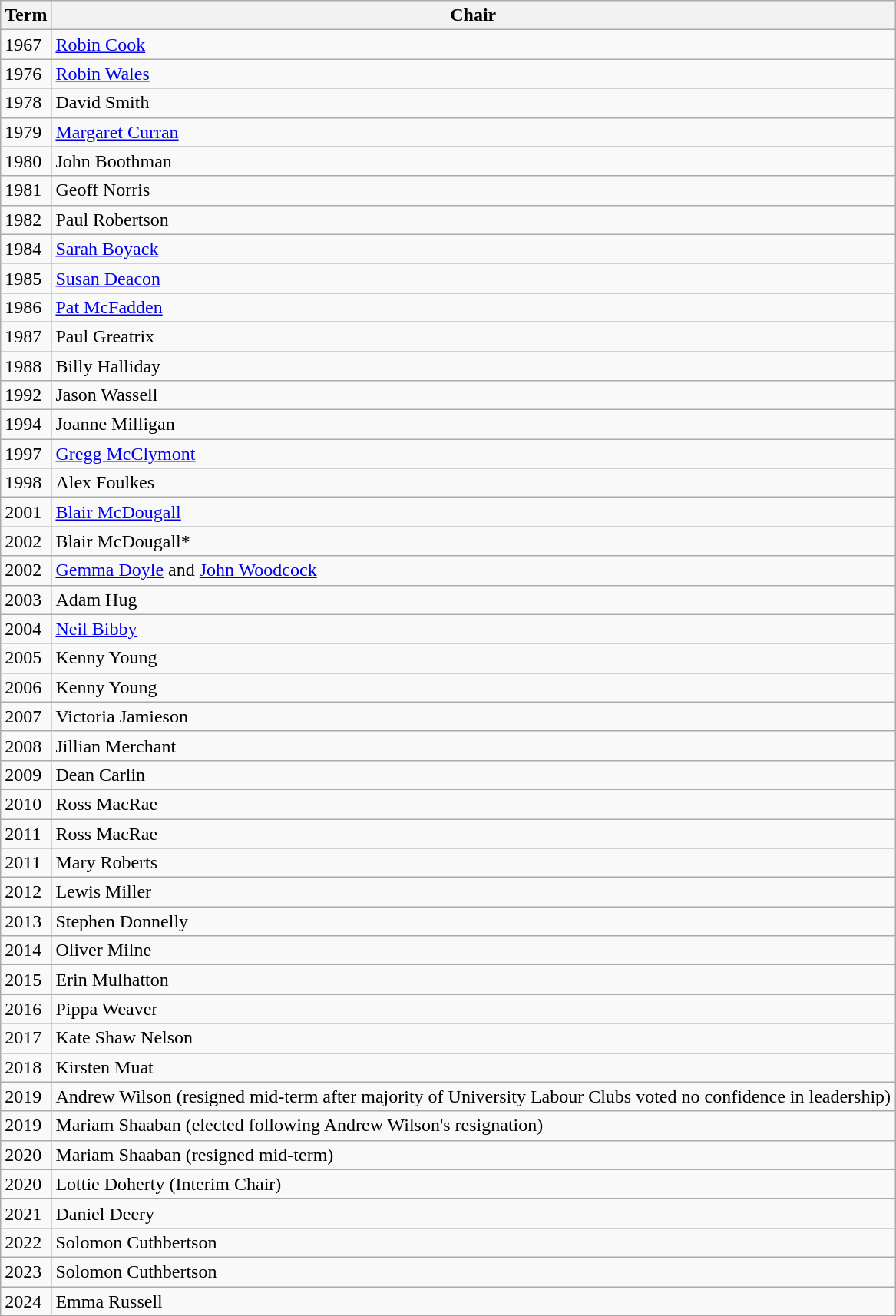<table class="wikitable">
<tr>
<th>Term</th>
<th>Chair</th>
</tr>
<tr>
<td>1967</td>
<td><a href='#'>Robin Cook</a></td>
</tr>
<tr>
<td>1976</td>
<td><a href='#'>Robin Wales</a></td>
</tr>
<tr>
<td>1978</td>
<td>David Smith</td>
</tr>
<tr>
<td>1979</td>
<td><a href='#'>Margaret Curran</a></td>
</tr>
<tr>
<td>1980</td>
<td>John Boothman</td>
</tr>
<tr>
<td>1981</td>
<td>Geoff Norris</td>
</tr>
<tr>
<td>1982</td>
<td>Paul Robertson</td>
</tr>
<tr>
<td>1984</td>
<td><a href='#'>Sarah Boyack</a></td>
</tr>
<tr>
<td>1985</td>
<td><a href='#'>Susan Deacon</a></td>
</tr>
<tr>
<td>1986</td>
<td><a href='#'>Pat McFadden</a></td>
</tr>
<tr>
<td>1987</td>
<td>Paul Greatrix</td>
</tr>
<tr>
<td>1988</td>
<td>Billy Halliday</td>
</tr>
<tr>
<td>1992</td>
<td>Jason Wassell</td>
</tr>
<tr>
<td>1994</td>
<td>Joanne Milligan</td>
</tr>
<tr>
<td>1997</td>
<td><a href='#'>Gregg McClymont</a></td>
</tr>
<tr>
<td>1998</td>
<td>Alex Foulkes</td>
</tr>
<tr>
<td>2001</td>
<td><a href='#'>Blair McDougall</a></td>
</tr>
<tr>
<td>2002</td>
<td>Blair McDougall*</td>
</tr>
<tr>
<td>2002</td>
<td><a href='#'>Gemma Doyle</a> and <a href='#'>John Woodcock</a></td>
</tr>
<tr>
<td>2003</td>
<td>Adam Hug</td>
</tr>
<tr>
<td>2004</td>
<td><a href='#'>Neil Bibby</a></td>
</tr>
<tr>
<td>2005</td>
<td>Kenny Young</td>
</tr>
<tr>
<td>2006</td>
<td>Kenny Young</td>
</tr>
<tr>
<td>2007</td>
<td>Victoria Jamieson</td>
</tr>
<tr>
<td>2008</td>
<td>Jillian Merchant</td>
</tr>
<tr>
<td>2009</td>
<td>Dean Carlin</td>
</tr>
<tr>
<td>2010</td>
<td>Ross MacRae</td>
</tr>
<tr>
<td>2011</td>
<td>Ross MacRae</td>
</tr>
<tr>
<td>2011</td>
<td>Mary Roberts</td>
</tr>
<tr>
<td>2012</td>
<td>Lewis Miller</td>
</tr>
<tr>
<td>2013</td>
<td>Stephen Donnelly</td>
</tr>
<tr>
<td>2014</td>
<td>Oliver Milne</td>
</tr>
<tr>
<td>2015</td>
<td>Erin Mulhatton</td>
</tr>
<tr>
<td>2016</td>
<td>Pippa Weaver</td>
</tr>
<tr>
<td>2017</td>
<td>Kate Shaw Nelson</td>
</tr>
<tr>
<td>2018</td>
<td>Kirsten Muat</td>
</tr>
<tr>
<td>2019</td>
<td>Andrew Wilson (resigned mid-term after majority of University Labour Clubs voted no confidence in leadership)</td>
</tr>
<tr>
<td>2019</td>
<td>Mariam Shaaban (elected following Andrew Wilson's resignation)</td>
</tr>
<tr>
<td>2020</td>
<td>Mariam Shaaban (resigned mid-term)</td>
</tr>
<tr>
<td>2020</td>
<td>Lottie Doherty (Interim Chair)</td>
</tr>
<tr>
<td>2021</td>
<td>Daniel Deery</td>
</tr>
<tr>
<td>2022</td>
<td>Solomon Cuthbertson</td>
</tr>
<tr>
<td>2023</td>
<td>Solomon Cuthbertson</td>
</tr>
<tr>
<td>2024</td>
<td>Emma Russell</td>
</tr>
</table>
